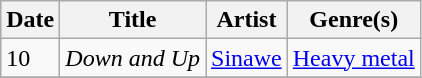<table class="wikitable" style="text-align: left;">
<tr>
<th>Date</th>
<th>Title</th>
<th>Artist</th>
<th>Genre(s)</th>
</tr>
<tr>
<td>10</td>
<td><em>Down and Up</em></td>
<td><a href='#'>Sinawe</a></td>
<td><a href='#'>Heavy metal</a></td>
</tr>
<tr>
</tr>
</table>
